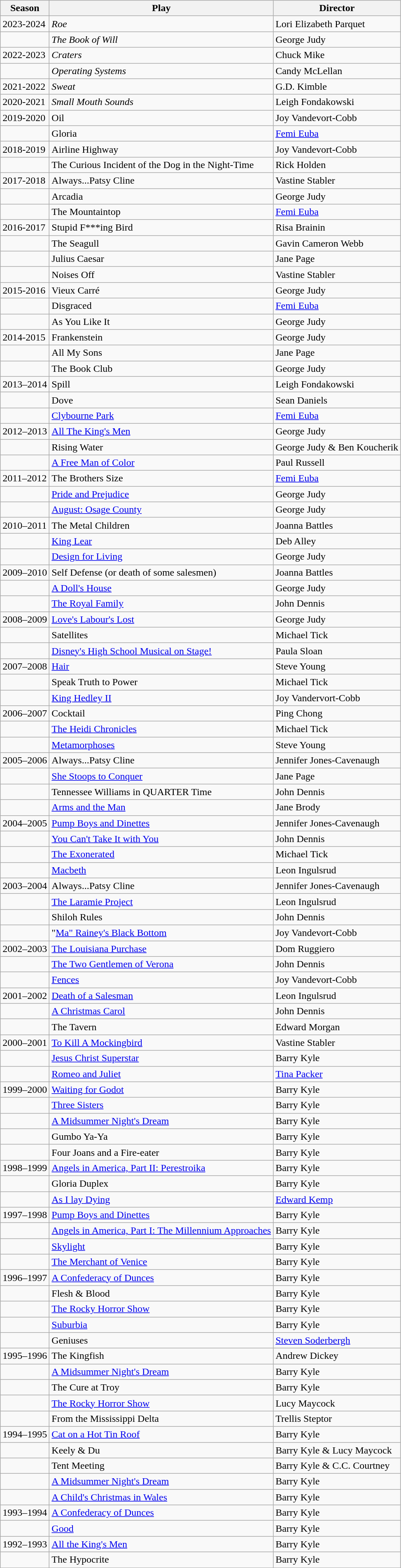<table class="wikitable">
<tr>
<th>Season</th>
<th>Play</th>
<th>Director</th>
</tr>
<tr>
<td>2023-2024</td>
<td><em>Roe</em></td>
<td>Lori Elizabeth Parquet</td>
</tr>
<tr>
<td></td>
<td><em>The Book of Will</em></td>
<td>George Judy</td>
</tr>
<tr>
<td>2022-2023</td>
<td><em>Craters</em></td>
<td>Chuck Mike</td>
</tr>
<tr>
<td></td>
<td><em>Operating Systems</em></td>
<td>Candy McLellan</td>
</tr>
<tr>
<td>2021-2022</td>
<td><em>Sweat</em></td>
<td>G.D. Kimble</td>
</tr>
<tr>
<td>2020-2021</td>
<td><em>Small Mouth Sounds</td>
<td>Leigh Fondakowski</td>
</tr>
<tr>
<td>2019-2020</td>
<td></em>Oil<em></td>
<td>Joy Vandevort-Cobb</td>
</tr>
<tr>
<td></td>
<td></em>Gloria<em></td>
<td><a href='#'>Femi Euba</a></td>
</tr>
<tr>
<td>2018-2019</td>
<td></em>Airline Highway<em></td>
<td>Joy Vandevort-Cobb</td>
</tr>
<tr>
<td></td>
<td></em>The Curious Incident of the Dog in the Night-Time<em></td>
<td>Rick Holden</td>
</tr>
<tr>
<td>2017-2018</td>
<td></em>Always...Patsy Cline<em></td>
<td>Vastine Stabler</td>
</tr>
<tr>
<td></td>
<td></em>Arcadia<em></td>
<td>George Judy</td>
</tr>
<tr>
<td></td>
<td></em>The Mountaintop<em></td>
<td><a href='#'>Femi Euba</a></td>
</tr>
<tr>
<td>2016-2017</td>
<td></em>Stupid F***ing Bird<em></td>
<td>Risa Brainin</td>
</tr>
<tr>
<td></td>
<td></em>The Seagull<em></td>
<td>Gavin Cameron Webb</td>
</tr>
<tr>
<td></td>
<td></em>Julius Caesar<em></td>
<td>Jane Page</td>
</tr>
<tr>
<td></td>
<td></em>Noises Off<em></td>
<td>Vastine Stabler</td>
</tr>
<tr>
<td>2015-2016</td>
<td></em>Vieux Carré<em></td>
<td>George Judy</td>
</tr>
<tr>
<td></td>
<td></em>Disgraced<em></td>
<td><a href='#'>Femi Euba</a></td>
</tr>
<tr>
<td></td>
<td></em>As You Like It<em></td>
<td>George Judy</td>
</tr>
<tr>
<td>2014-2015</td>
<td></em>Frankenstein<em></td>
<td>George Judy</td>
</tr>
<tr>
<td></td>
<td></em>All My Sons<em></td>
<td>Jane Page</td>
</tr>
<tr>
<td></td>
<td></em>The Book Club<em></td>
<td>George Judy</td>
</tr>
<tr>
<td>2013–2014</td>
<td></em>Spill<em></td>
<td>Leigh Fondakowski</td>
</tr>
<tr>
<td></td>
<td></em>Dove<em></td>
<td>Sean Daniels</td>
</tr>
<tr>
<td></td>
<td></em><a href='#'>Clybourne Park</a><em></td>
<td><a href='#'>Femi Euba</a></td>
</tr>
<tr>
<td>2012–2013</td>
<td></em><a href='#'>All The King's Men</a><em></td>
<td>George Judy</td>
</tr>
<tr>
<td></td>
<td></em>Rising Water<em></td>
<td>George Judy & Ben Koucherik</td>
</tr>
<tr>
<td></td>
<td></em><a href='#'>A Free Man of Color</a><em></td>
<td>Paul Russell</td>
</tr>
<tr>
<td>2011–2012</td>
<td></em>The Brothers Size<em></td>
<td><a href='#'>Femi Euba</a></td>
</tr>
<tr>
<td></td>
<td></em><a href='#'>Pride and Prejudice</a><em></td>
<td>George Judy</td>
</tr>
<tr>
<td></td>
<td></em><a href='#'>August: Osage County</a><em></td>
<td>George Judy</td>
</tr>
<tr>
<td>2010–2011</td>
<td></em>The Metal Children<em></td>
<td>Joanna Battles</td>
</tr>
<tr>
<td></td>
<td></em><a href='#'>King Lear</a><em></td>
<td>Deb Alley</td>
</tr>
<tr>
<td></td>
<td></em><a href='#'>Design for Living</a><em></td>
<td>George Judy</td>
</tr>
<tr>
<td>2009–2010</td>
<td></em>Self Defense (or death of some salesmen)<em></td>
<td>Joanna Battles</td>
</tr>
<tr>
<td></td>
<td></em><a href='#'>A Doll's House</a><em></td>
<td>George Judy</td>
</tr>
<tr>
<td></td>
<td></em><a href='#'>The Royal Family</a><em></td>
<td>John Dennis</td>
</tr>
<tr>
<td>2008–2009</td>
<td></em><a href='#'>Love's Labour's Lost</a><em></td>
<td>George Judy</td>
</tr>
<tr>
<td></td>
<td></em>Satellites<em></td>
<td>Michael Tick</td>
</tr>
<tr>
<td></td>
<td></em><a href='#'>Disney's High School Musical on Stage!</a><em></td>
<td>Paula Sloan</td>
</tr>
<tr>
<td>2007–2008</td>
<td></em><a href='#'>Hair</a><em></td>
<td>Steve Young</td>
</tr>
<tr>
<td></td>
<td></em>Speak Truth to Power<em></td>
<td>Michael Tick</td>
</tr>
<tr>
<td></td>
<td></em><a href='#'>King Hedley II</a><em></td>
<td>Joy Vandervort-Cobb</td>
</tr>
<tr>
<td>2006–2007</td>
<td></em>Cocktail<em></td>
<td>Ping Chong</td>
</tr>
<tr>
<td></td>
<td></em><a href='#'>The Heidi Chronicles</a><em></td>
<td>Michael Tick</td>
</tr>
<tr>
<td></td>
<td></em><a href='#'>Metamorphoses</a><em></td>
<td>Steve Young</td>
</tr>
<tr>
<td>2005–2006</td>
<td></em>Always...Patsy Cline<em></td>
<td>Jennifer Jones-Cavenaugh</td>
</tr>
<tr>
<td></td>
<td></em><a href='#'>She Stoops to Conquer</a><em></td>
<td>Jane Page</td>
</tr>
<tr>
<td></td>
<td></em>Tennessee Williams in QUARTER Time<em></td>
<td>John Dennis</td>
</tr>
<tr>
<td></td>
<td></em><a href='#'>Arms and the Man</a><em></td>
<td>Jane Brody</td>
</tr>
<tr>
<td>2004–2005</td>
<td></em><a href='#'>Pump Boys and Dinettes</a><em></td>
<td>Jennifer Jones-Cavenaugh</td>
</tr>
<tr>
<td></td>
<td></em><a href='#'>You Can't Take It with You</a><em></td>
<td>John Dennis</td>
</tr>
<tr>
<td></td>
<td></em><a href='#'>The Exonerated</a><em></td>
<td>Michael Tick</td>
</tr>
<tr>
<td></td>
<td></em><a href='#'>Macbeth</a><em></td>
<td>Leon Ingulsrud</td>
</tr>
<tr>
<td>2003–2004</td>
<td></em>Always...Patsy Cline<em></td>
<td>Jennifer Jones-Cavenaugh</td>
</tr>
<tr>
<td></td>
<td></em><a href='#'>The Laramie Project</a><em></td>
<td>Leon Ingulsrud</td>
</tr>
<tr>
<td></td>
<td></em>Shiloh Rules<em></td>
<td>John Dennis</td>
</tr>
<tr>
<td></td>
<td></em>"<a href='#'>Ma" Rainey's Black Bottom</a><em></td>
<td>Joy Vandevort-Cobb</td>
</tr>
<tr>
<td>2002–2003</td>
<td></em><a href='#'>The Louisiana Purchase</a><em></td>
<td>Dom Ruggiero</td>
</tr>
<tr>
<td></td>
<td></em><a href='#'>The Two Gentlemen of Verona</a><em></td>
<td>John Dennis</td>
</tr>
<tr>
<td></td>
<td></em><a href='#'>Fences</a><em></td>
<td>Joy Vandevort-Cobb</td>
</tr>
<tr>
<td>2001–2002</td>
<td></em><a href='#'>Death of a Salesman</a><em></td>
<td>Leon Ingulsrud</td>
</tr>
<tr>
<td></td>
<td></em><a href='#'>A Christmas Carol</a><em></td>
<td>John Dennis</td>
</tr>
<tr>
<td></td>
<td></em>The Tavern<em></td>
<td>Edward Morgan</td>
</tr>
<tr>
<td>2000–2001</td>
<td></em><a href='#'>To Kill A Mockingbird</a><em></td>
<td>Vastine Stabler</td>
</tr>
<tr>
<td></td>
<td></em><a href='#'>Jesus Christ Superstar</a><em></td>
<td>Barry Kyle</td>
</tr>
<tr>
<td></td>
<td></em><a href='#'>Romeo and Juliet</a><em></td>
<td><a href='#'>Tina Packer</a></td>
</tr>
<tr>
<td>1999–2000</td>
<td></em><a href='#'>Waiting for Godot</a><em></td>
<td>Barry Kyle</td>
</tr>
<tr>
<td></td>
<td></em><a href='#'>Three Sisters</a><em></td>
<td>Barry Kyle</td>
</tr>
<tr>
<td></td>
<td></em><a href='#'>A Midsummer Night's Dream</a><em></td>
<td>Barry Kyle</td>
</tr>
<tr>
<td></td>
<td></em>Gumbo Ya-Ya<em></td>
<td>Barry Kyle</td>
</tr>
<tr>
<td></td>
<td></em>Four Joans and a Fire-eater<em></td>
<td>Barry Kyle</td>
</tr>
<tr>
<td>1998–1999</td>
<td></em><a href='#'>Angels in America, Part II: Perestroika</a><em></td>
<td>Barry Kyle</td>
</tr>
<tr>
<td></td>
<td></em>Gloria Duplex<em></td>
<td>Barry Kyle</td>
</tr>
<tr>
<td></td>
<td></em><a href='#'>As I lay Dying</a><em></td>
<td><a href='#'>Edward Kemp</a></td>
</tr>
<tr>
<td>1997–1998</td>
<td></em><a href='#'>Pump Boys and Dinettes</a><em></td>
<td>Barry Kyle</td>
</tr>
<tr>
<td></td>
<td></em><a href='#'>Angels in America, Part I: The Millennium Approaches</a><em></td>
<td>Barry Kyle</td>
</tr>
<tr>
<td></td>
<td></em><a href='#'>Skylight</a><em></td>
<td>Barry Kyle</td>
</tr>
<tr>
<td></td>
<td></em><a href='#'>The Merchant of Venice</a><em></td>
<td>Barry Kyle</td>
</tr>
<tr>
<td>1996–1997</td>
<td></em><a href='#'>A Confederacy of Dunces</a><em></td>
<td>Barry Kyle</td>
</tr>
<tr>
<td></td>
<td></em>Flesh & Blood<em></td>
<td>Barry Kyle</td>
</tr>
<tr>
<td></td>
<td></em><a href='#'>The Rocky Horror Show</a><em></td>
<td>Barry Kyle</td>
</tr>
<tr>
<td></td>
<td></em><a href='#'>Suburbia</a><em></td>
<td>Barry Kyle</td>
</tr>
<tr>
<td></td>
<td></em>Geniuses<em></td>
<td><a href='#'>Steven Soderbergh</a></td>
</tr>
<tr>
<td>1995–1996</td>
<td></em>The Kingfish<em></td>
<td>Andrew Dickey</td>
</tr>
<tr>
<td></td>
<td></em><a href='#'>A Midsummer Night's Dream</a><em></td>
<td>Barry Kyle</td>
</tr>
<tr>
<td></td>
<td></em>The Cure at Troy<em></td>
<td>Barry Kyle</td>
</tr>
<tr>
<td></td>
<td></em><a href='#'>The Rocky Horror Show</a><em></td>
<td>Lucy Maycock</td>
</tr>
<tr>
<td></td>
<td></em>From the Mississippi Delta<em></td>
<td>Trellis Steptor</td>
</tr>
<tr>
<td>1994–1995</td>
<td></em><a href='#'>Cat on a Hot Tin Roof</a><em></td>
<td>Barry Kyle</td>
</tr>
<tr>
<td></td>
<td></em>Keely & Du<em></td>
<td>Barry Kyle & Lucy Maycock</td>
</tr>
<tr>
<td></td>
<td></em>Tent Meeting<em></td>
<td>Barry Kyle & C.C. Courtney</td>
</tr>
<tr>
<td></td>
<td></em><a href='#'>A Midsummer Night's Dream</a><em></td>
<td>Barry Kyle</td>
</tr>
<tr>
<td></td>
<td></em><a href='#'>A Child's Christmas in Wales</a><em></td>
<td>Barry Kyle</td>
</tr>
<tr>
<td>1993–1994</td>
<td></em><a href='#'>A Confederacy of Dunces</a><em></td>
<td>Barry Kyle</td>
</tr>
<tr>
<td></td>
<td></em><a href='#'>Good</a><em></td>
<td>Barry Kyle</td>
</tr>
<tr>
<td>1992–1993</td>
<td></em><a href='#'>All the King's Men</a><em></td>
<td>Barry Kyle</td>
</tr>
<tr>
<td></td>
<td></em>The Hypocrite<em></td>
<td>Barry Kyle</td>
</tr>
</table>
